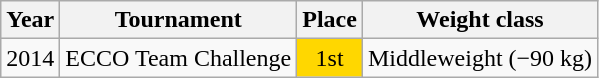<table class=wikitable>
<tr>
<th>Year</th>
<th>Tournament</th>
<th>Place</th>
<th>Weight class</th>
</tr>
<tr>
<td>2014</td>
<td>ECCO Team Challenge</td>
<td bgcolor="gold" align="center">1st</td>
<td>Middleweight (−90 kg)</td>
</tr>
</table>
